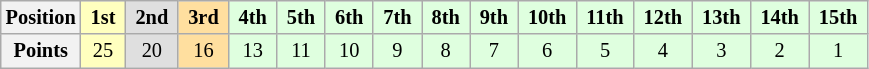<table class="wikitable" style="font-size:85%; text-align:center">
<tr>
<th>Position</th>
<td style="background:#ffffbf;"> <strong>1st</strong> </td>
<td style="background:#dfdfdf;"> <strong>2nd</strong> </td>
<td style="background:#ffdf9f;"> <strong>3rd</strong> </td>
<td style="background:#dfffdf;"> <strong>4th</strong> </td>
<td style="background:#dfffdf;"> <strong>5th</strong> </td>
<td style="background:#dfffdf;"> <strong>6th</strong> </td>
<td style="background:#dfffdf;"> <strong>7th</strong> </td>
<td style="background:#dfffdf;"> <strong>8th</strong> </td>
<td style="background:#dfffdf;"> <strong>9th</strong> </td>
<td style="background:#dfffdf;"> <strong>10th</strong> </td>
<td style="background:#dfffdf;"> <strong>11th</strong> </td>
<td style="background:#dfffdf;"> <strong>12th</strong> </td>
<td style="background:#dfffdf;"> <strong>13th</strong> </td>
<td style="background:#dfffdf;"> <strong>14th</strong> </td>
<td style="background:#dfffdf;"> <strong>15th</strong> </td>
</tr>
<tr>
<th>Points</th>
<td style="background:#ffffbf;">25</td>
<td style="background:#dfdfdf;">20</td>
<td style="background:#ffdf9f;">16</td>
<td style="background:#dfffdf;">13</td>
<td style="background:#dfffdf;">11</td>
<td style="background:#dfffdf;">10</td>
<td style="background:#dfffdf;">9</td>
<td style="background:#dfffdf;">8</td>
<td style="background:#dfffdf;">7</td>
<td style="background:#dfffdf;">6</td>
<td style="background:#dfffdf;">5</td>
<td style="background:#dfffdf;">4</td>
<td style="background:#dfffdf;">3</td>
<td style="background:#dfffdf;">2</td>
<td style="background:#dfffdf;">1</td>
</tr>
</table>
